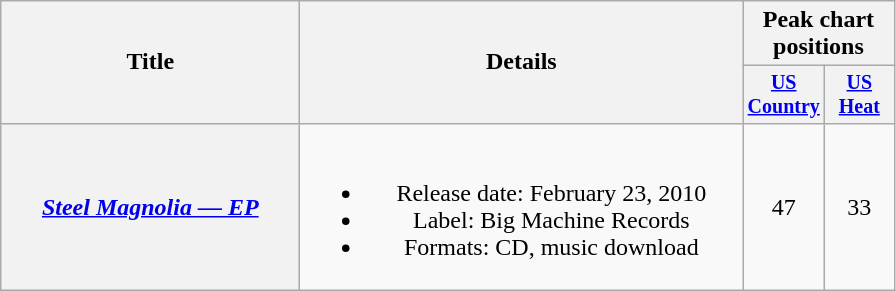<table class="wikitable plainrowheaders" style="text-align:center;">
<tr>
<th rowspan="2" style="width:12em;">Title</th>
<th rowspan="2" style="width:18em;">Details</th>
<th colspan="2">Peak chart<br>positions</th>
</tr>
<tr style="font-size:smaller;">
<th style="width:40px;"><a href='#'>US Country</a><br></th>
<th style="width:40px;"><a href='#'>US<br>Heat</a><br></th>
</tr>
<tr>
<th scope="row"><em><a href='#'>Steel Magnolia — EP</a></em></th>
<td><br><ul><li>Release date: February 23, 2010</li><li>Label: Big Machine Records</li><li>Formats: CD, music download</li></ul></td>
<td>47</td>
<td>33</td>
</tr>
</table>
